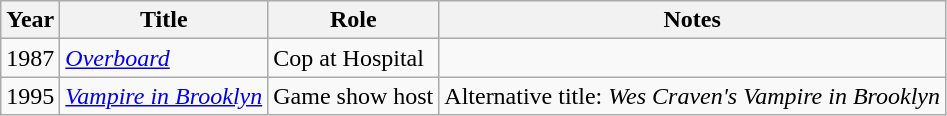<table class="wikitable sortable">
<tr>
<th>Year</th>
<th>Title</th>
<th>Role</th>
<th class="unsortable">Notes</th>
</tr>
<tr>
<td>1987</td>
<td><em><a href='#'>Overboard</a></em></td>
<td>Cop at Hospital</td>
<td></td>
</tr>
<tr>
<td>1995</td>
<td><em><a href='#'>Vampire in Brooklyn</a></em></td>
<td>Game show host</td>
<td>Alternative title: <em>Wes Craven's Vampire in Brooklyn</em></td>
</tr>
</table>
